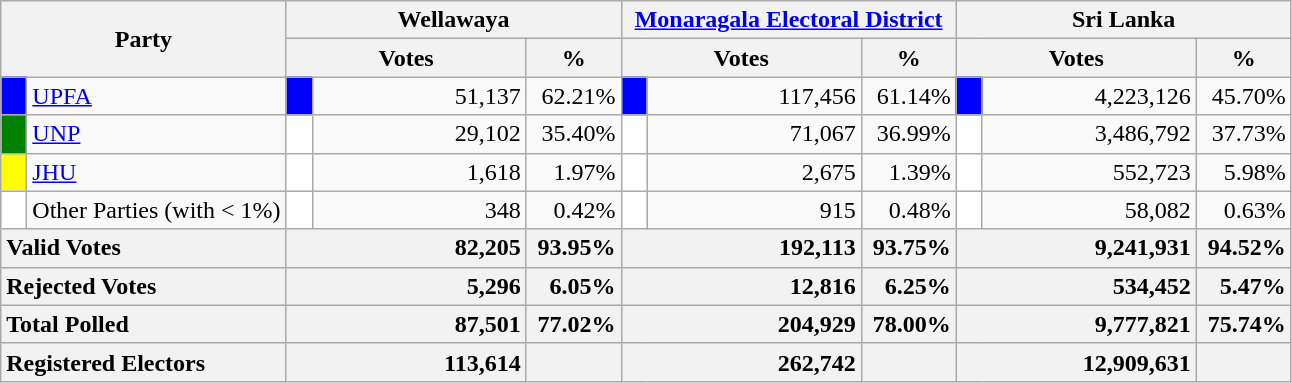<table class="wikitable">
<tr>
<th colspan="2" width="144px"rowspan="2">Party</th>
<th colspan="3" width="216px">Wellawaya</th>
<th colspan="3" width="216px"><a href='#'>Monaragala Electoral District</a></th>
<th colspan="3" width="216px">Sri Lanka</th>
</tr>
<tr>
<th colspan="2" width="144px">Votes</th>
<th>%</th>
<th colspan="2" width="144px">Votes</th>
<th>%</th>
<th colspan="2" width="144px">Votes</th>
<th>%</th>
</tr>
<tr>
<td style="background-color:blue;" width="10px"></td>
<td style="text-align:left;"><a href='#'>UPFA</a></td>
<td style="background-color:blue;" width="10px"></td>
<td style="text-align:right;">51,137</td>
<td style="text-align:right;">62.21%</td>
<td style="background-color:blue;" width="10px"></td>
<td style="text-align:right;">117,456</td>
<td style="text-align:right;">61.14%</td>
<td style="background-color:blue;" width="10px"></td>
<td style="text-align:right;">4,223,126</td>
<td style="text-align:right;">45.70%</td>
</tr>
<tr>
<td style="background-color:green;" width="10px"></td>
<td style="text-align:left;"><a href='#'>UNP</a></td>
<td style="background-color:white;" width="10px"></td>
<td style="text-align:right;">29,102</td>
<td style="text-align:right;">35.40%</td>
<td style="background-color:white;" width="10px"></td>
<td style="text-align:right;">71,067</td>
<td style="text-align:right;">36.99%</td>
<td style="background-color:white;" width="10px"></td>
<td style="text-align:right;">3,486,792</td>
<td style="text-align:right;">37.73%</td>
</tr>
<tr>
<td style="background-color:yellow;" width="10px"></td>
<td style="text-align:left;"><a href='#'>JHU</a></td>
<td style="background-color:white;" width="10px"></td>
<td style="text-align:right;">1,618</td>
<td style="text-align:right;">1.97%</td>
<td style="background-color:white;" width="10px"></td>
<td style="text-align:right;">2,675</td>
<td style="text-align:right;">1.39%</td>
<td style="background-color:white;" width="10px"></td>
<td style="text-align:right;">552,723</td>
<td style="text-align:right;">5.98%</td>
</tr>
<tr>
<td style="background-color:white;" width="10px"></td>
<td style="text-align:left;">Other Parties (with < 1%)</td>
<td style="background-color:white;" width="10px"></td>
<td style="text-align:right;">348</td>
<td style="text-align:right;">0.42%</td>
<td style="background-color:white;" width="10px"></td>
<td style="text-align:right;">915</td>
<td style="text-align:right;">0.48%</td>
<td style="background-color:white;" width="10px"></td>
<td style="text-align:right;">58,082</td>
<td style="text-align:right;">0.63%</td>
</tr>
<tr>
<th colspan="2" width="144px"style="text-align:left;">Valid Votes</th>
<th style="text-align:right;"colspan="2" width="144px">82,205</th>
<th style="text-align:right;">93.95%</th>
<th style="text-align:right;"colspan="2" width="144px">192,113</th>
<th style="text-align:right;">93.75%</th>
<th style="text-align:right;"colspan="2" width="144px">9,241,931</th>
<th style="text-align:right;">94.52%</th>
</tr>
<tr>
<th colspan="2" width="144px"style="text-align:left;">Rejected Votes</th>
<th style="text-align:right;"colspan="2" width="144px">5,296</th>
<th style="text-align:right;">6.05%</th>
<th style="text-align:right;"colspan="2" width="144px">12,816</th>
<th style="text-align:right;">6.25%</th>
<th style="text-align:right;"colspan="2" width="144px">534,452</th>
<th style="text-align:right;">5.47%</th>
</tr>
<tr>
<th colspan="2" width="144px"style="text-align:left;">Total Polled</th>
<th style="text-align:right;"colspan="2" width="144px">87,501</th>
<th style="text-align:right;">77.02%</th>
<th style="text-align:right;"colspan="2" width="144px">204,929</th>
<th style="text-align:right;">78.00%</th>
<th style="text-align:right;"colspan="2" width="144px">9,777,821</th>
<th style="text-align:right;">75.74%</th>
</tr>
<tr>
<th colspan="2" width="144px"style="text-align:left;">Registered Electors</th>
<th style="text-align:right;"colspan="2" width="144px">113,614</th>
<th></th>
<th style="text-align:right;"colspan="2" width="144px">262,742</th>
<th></th>
<th style="text-align:right;"colspan="2" width="144px">12,909,631</th>
<th></th>
</tr>
</table>
